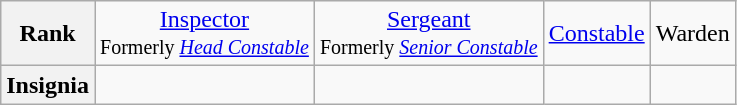<table class="wikitable" style="text-align: center;">
<tr>
<th>Rank</th>
<td><a href='#'>Inspector</a><br><small>Formerly <em><a href='#'>Head Constable</a></em></small></td>
<td><a href='#'>Sergeant</a><br><small>Formerly <em><a href='#'>Senior Constable</a></em></small></td>
<td><a href='#'>Constable</a></td>
<td>Warden</td>
</tr>
<tr>
<th>Insignia</th>
<td></td>
<td></td>
<td></td>
<td></td>
</tr>
</table>
